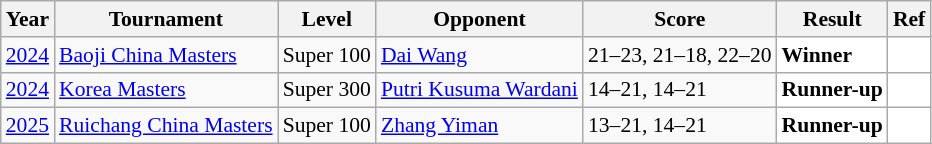<table class="sortable wikitable" style="font-size: 90%">
<tr>
<th>Year</th>
<th>Tournament</th>
<th>Level</th>
<th>Opponent</th>
<th>Score</th>
<th>Result</th>
<th>Ref</th>
</tr>
<tr>
<td align="center"><a href='#'>2024</a></td>
<td align="left"><a href='#'>Baoji China Masters</a></td>
<td align="left">Super 100</td>
<td align="left"> <a href='#'>Dai Wang</a></td>
<td align="left">21–23, 21–18, 22–20</td>
<td style="text-align:left; background:white"> <strong>Winner</strong></td>
<td style="text-align:center; background:white"></td>
</tr>
<tr>
<td align="center"><a href='#'>2024</a></td>
<td align="left"><a href='#'>Korea Masters</a></td>
<td align="left">Super 300</td>
<td align="left"> <a href='#'>Putri Kusuma Wardani</a></td>
<td align="left">14–21, 14–21</td>
<td style="text-align:left; background:white"> <strong>Runner-up</strong></td>
<td style="text-align:center; background:white"></td>
</tr>
<tr>
<td align="center"><a href='#'>2025</a></td>
<td align="left"><a href='#'>Ruichang China Masters</a></td>
<td align="left">Super 100</td>
<td align="left"> <a href='#'>Zhang Yiman</a></td>
<td align="left">13–21, 14–21</td>
<td style="text-align:left; background: white"> <strong>Runner-up</strong></td>
<td style="text-align:center; background:white"></td>
</tr>
</table>
